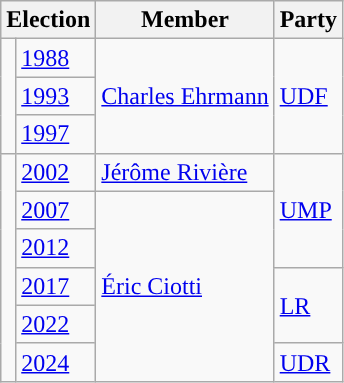<table class="wikitable">
<tr>
<th colspan="2">Election</th>
<th>Member</th>
<th>Party</th>
</tr>
<tr>
<td rowspan="3" style="background-color: "></td>
<td><a href='#'>1988</a></td>
<td rowspan="3"><a href='#'>Charles Ehrmann</a></td>
<td rowspan="3"><a href='#'>UDF</a></td>
</tr>
<tr>
<td><a href='#'>1993</a></td>
</tr>
<tr>
<td><a href='#'>1997</a></td>
</tr>
<tr>
<td rowspan="6" style="background-color: "></td>
<td><a href='#'>2002</a></td>
<td><a href='#'>Jérôme Rivière</a></td>
<td rowspan="3"><a href='#'>UMP</a></td>
</tr>
<tr>
<td><a href='#'>2007</a></td>
<td rowspan="5"><a href='#'>Éric Ciotti</a></td>
</tr>
<tr>
<td><a href='#'>2012</a></td>
</tr>
<tr>
<td><a href='#'>2017</a></td>
<td rowspan="2"><a href='#'>LR</a></td>
</tr>
<tr>
<td><a href='#'>2022</a></td>
</tr>
<tr>
<td><a href='#'>2024</a></td>
<td><a href='#'>UDR</a></td>
</tr>
</table>
